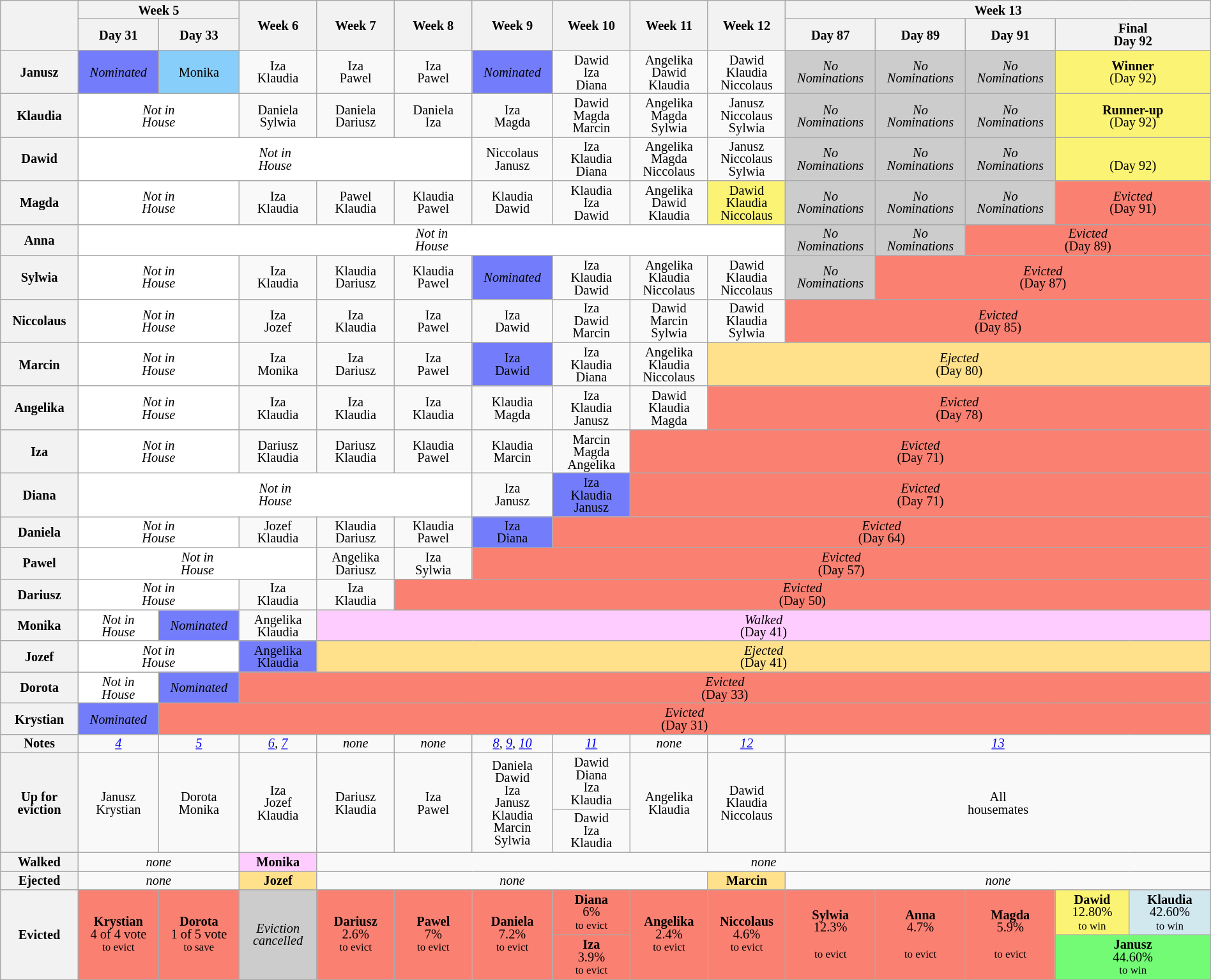<table class="wikitable" style="text-align:center; font-size:85%; line-height:13px; width:100%">
<tr>
<th rowspan="2" style="width: 5%;"></th>
<th colspan="2" style="width: 5%;">Week 5</th>
<th rowspan="2" style="width: 5%;">Week 6</th>
<th rowspan="2" style="width: 5%;">Week 7</th>
<th rowspan="2" style="width: 5%;">Week 8</th>
<th rowspan="2" style="width: 5%;">Week 9</th>
<th rowspan="2" style="width: 5%;">Week 10</th>
<th rowspan="2" style="width: 5%;">Week 11</th>
<th rowspan="2" style="width: 5%;">Week 12</th>
<th colspan="5" style="width: 5%;">Week 13</th>
</tr>
<tr>
<th style="width: 5%;">Day 31</th>
<th style="width: 5%;">Day 33</th>
<th style="width: 5%;">Day 87</th>
<th style="width: 5%;">Day 89</th>
<th style="width: 5%;">Day 91</th>
<th colspan="2" style="width: 10%;">Final<br>Day 92</th>
</tr>
<tr>
<th>Janusz</th>
<td style="background:#737DFB;"><em>Nominated</em></td>
<td style="background:#87CEFA">Monika</td>
<td>Iza<br>Klaudia</td>
<td>Iza<br>Pawel</td>
<td>Iza<br>Pawel</td>
<td style="background:#737DFB;"><em>Nominated</em></td>
<td>Dawid<br>Iza<br>Diana</td>
<td>Angelika<br>Dawid<br>Klaudia</td>
<td>Dawid<br>Klaudia<br>Niccolaus</td>
<td style="background:#CCC"><em>No<br>Nominations</em></td>
<td style="background:#CCC"><em>No<br>Nominations</em></td>
<td style="background:#CCC"><em>No<br>Nominations</em></td>
<td colspan="2" style="background:#FBF373;"><strong>Winner</strong><br>(Day 92)</td>
</tr>
<tr>
<th>Klaudia</th>
<td colspan="2" style="background:white"><em>Not in<br>House</em></td>
<td>Daniela<br>Sylwia</td>
<td>Daniela<br>Dariusz</td>
<td>Daniela<br>Iza</td>
<td>Iza<br>Magda</td>
<td>Dawid<br>Magda<br>Marcin</td>
<td>Angelika<br>Magda<br>Sylwia</td>
<td>Janusz<br>Niccolaus<br>Sylwia</td>
<td style="background:#CCC"><em>No<br>Nominations</em></td>
<td style="background:#CCC"><em>No<br>Nominations</em></td>
<td style="background:#CCC"><em>No<br>Nominations</em></td>
<td colspan="2" style="background:#FBF373;"><strong>Runner-up</strong><br>(Day 92)</td>
</tr>
<tr>
<th>Dawid</th>
<td colspan="5" style="background:white"><em>Not in<br>House</em></td>
<td>Niccolaus<br>Janusz</td>
<td>Iza<br>Klaudia<br>Diana</td>
<td>Angelika<br>Magda<br>Niccolaus</td>
<td>Janusz<br>Niccolaus<br>Sylwia</td>
<td style="background:#CCC"><em>No<br>Nominations</em></td>
<td style="background:#CCC"><em>No<br>Nominations</em></td>
<td style="background:#CCC"><em>No<br>Nominations</em></td>
<td colspan="2" style="background:#FBF373;"><br>(Day 92)</td>
</tr>
<tr>
<th>Magda</th>
<td colspan="2" style="background:white"><em>Not in<br>House</em></td>
<td>Iza<br>Klaudia</td>
<td>Pawel<br>Klaudia</td>
<td>Klaudia<br>Pawel</td>
<td>Klaudia<br>Dawid</td>
<td>Klaudia<br>Iza<br>Dawid</td>
<td>Angelika<br>Dawid<br>Klaudia</td>
<td style="background:#FBF373;">Dawid<br>Klaudia<br>Niccolaus</td>
<td style="background:#CCC"><em>No<br>Nominations</em></td>
<td style="background:#CCC"><em>No<br>Nominations</em></td>
<td style="background:#CCC"><em>No<br>Nominations</em></td>
<td colspan="2" style="background:#FA8072; text-align:center"><em>Evicted</em><br> (Day 91)</td>
</tr>
<tr>
<th>Anna</th>
<td colspan="9" style="background:white"><em>Not in<br>House</em></td>
<td style="background:#CCC"><em>No<br>Nominations</em></td>
<td style="background:#CCC"><em>No<br>Nominations</em></td>
<td colspan="3" style="background:#FA8072; text-align:center"><em>Evicted</em><br> (Day 89)</td>
</tr>
<tr>
<th>Sylwia</th>
<td colspan="2" style="background:white"><em>Not in<br>House</em></td>
<td>Iza<br>Klaudia</td>
<td>Klaudia<br>Dariusz</td>
<td>Klaudia<br>Pawel</td>
<td style="background:#737DFB;"><em>Nominated</em></td>
<td>Iza<br>Klaudia<br>Dawid</td>
<td>Angelika<br>Klaudia<br>Niccolaus</td>
<td>Dawid<br>Klaudia<br>Niccolaus</td>
<td style="background:#CCC"><em>No<br>Nominations</em></td>
<td colspan="4" style="background:#FA8072; text-align:center"><em>Evicted</em><br> (Day 87)</td>
</tr>
<tr>
<th>Niccolaus</th>
<td colspan="2" style="background:white"><em>Not in<br>House</em></td>
<td>Iza<br>Jozef</td>
<td>Iza<br>Klaudia</td>
<td>Iza<br>Pawel</td>
<td>Iza<br>Dawid</td>
<td>Iza<br>Dawid<br>Marcin</td>
<td>Dawid<br>Marcin<br>Sylwia</td>
<td>Dawid<br>Klaudia<br>Sylwia</td>
<td colspan="5" style="background:#FA8072; text-align:center"><em>Evicted</em><br> (Day 85)</td>
</tr>
<tr>
<th>Marcin</th>
<td colspan="2" style="background:white"><em>Not in<br>House</em></td>
<td>Iza<br>Monika</td>
<td>Iza<br>Dariusz</td>
<td>Iza<br>Pawel</td>
<td style="background:#737DFB;">Iza<br>Dawid</td>
<td>Iza<br>Klaudia<br>Diana</td>
<td>Angelika<br>Klaudia<br>Niccolaus</td>
<td colspan="6" style="background:#FFE08B; text-align:center"><em>Ejected</em><br> (Day 80)</td>
</tr>
<tr>
<th>Angelika</th>
<td colspan="2" style="background:white"><em>Not in<br>House</em></td>
<td>Iza<br>Klaudia</td>
<td>Iza<br>Klaudia</td>
<td>Iza<br>Klaudia</td>
<td>Klaudia<br>Magda</td>
<td>Iza<br>Klaudia<br>Janusz</td>
<td>Dawid<br>Klaudia<br>Magda</td>
<td colspan="6" style="background:#FA8072; text-align:center"><em>Evicted</em><br> (Day 78)</td>
</tr>
<tr>
<th>Iza</th>
<td colspan="2" style="background:white"><em>Not in<br>House</em></td>
<td>Dariusz<br>Klaudia</td>
<td>Dariusz<br>Klaudia</td>
<td>Klaudia<br>Pawel</td>
<td>Klaudia<br>Marcin</td>
<td>Marcin<br>Magda<br>Angelika</td>
<td colspan="7" style="background:#FA8072; text-align:center"><em>Evicted</em><br> (Day 71)</td>
</tr>
<tr>
<th>Diana</th>
<td colspan="5" style="background:white"><em>Not in<br>House</em></td>
<td>Iza<br>Janusz</td>
<td style="background:#737DFB;">Iza<br>Klaudia<br>Janusz</td>
<td colspan="7" style="background:#FA8072; text-align:center"><em>Evicted</em><br> (Day 71)</td>
</tr>
<tr>
<th>Daniela</th>
<td colspan="2" style="background:white"><em>Not in<br>House</em></td>
<td>Jozef<br>Klaudia</td>
<td>Klaudia<br>Dariusz</td>
<td>Klaudia<br>Pawel</td>
<td style="background:#737DFB;">Iza<br>Diana</td>
<td colspan="8" style="background:#FA8072; text-align:center"><em>Evicted</em><br> (Day 64)</td>
</tr>
<tr>
<th>Pawel</th>
<td colspan="3" style="background:white"><em>Not in<br>House</em></td>
<td>Angelika<br>Dariusz</td>
<td>Iza<br>Sylwia</td>
<td colspan="9" style="background:#FA8072; text-align:center"><em>Evicted</em><br> (Day 57)</td>
</tr>
<tr>
<th>Dariusz</th>
<td colspan="2" style="background:white"><em>Not in<br>House</em></td>
<td>Iza<br>Klaudia</td>
<td>Iza<br>Klaudia</td>
<td colspan="10" style="background:#FA8072; text-align:center"><em>Evicted</em><br> (Day 50)</td>
</tr>
<tr>
<th>Monika</th>
<td style="background:white"><em>Not in<br>House</em></td>
<td style="background:#737DFB;"><em>Nominated</em></td>
<td>Angelika<br>Klaudia</td>
<td colspan="11" style="background:#ffccff; text-align:center"><em>Walked</em><br> (Day 41)</td>
</tr>
<tr>
<th>Jozef</th>
<td colspan="2" style="background:white"><em>Not in<br>House</em></td>
<td style="background:#737DFB;">Angelika<br>Klaudia</td>
<td colspan="11" style="background:#FFE08B; text-align:center"><em>Ejected</em><br> (Day 41)</td>
</tr>
<tr>
<th>Dorota</th>
<td style="background:white"><em>Not in<br>House</em></td>
<td style="background:#737DFB;"><em>Nominated</em></td>
<td colspan="12" style="background:#FA8072; text-align:center"><em>Evicted</em><br> (Day 33)</td>
</tr>
<tr>
<th>Krystian</th>
<td style="background:#737DFB;"><em>Nominated</em></td>
<td colspan="13" style="background:#FA8072; text-align:center"><em>Evicted</em><br> (Day 31)</td>
</tr>
<tr>
<th>Notes</th>
<td><em><a href='#'>4</a></em></td>
<td><em><a href='#'>5</a></em></td>
<td><em><a href='#'>6</a>, <a href='#'>7</a></em></td>
<td><em>none</em></td>
<td><em>none</em></td>
<td><em><a href='#'>8</a>, <a href='#'>9</a>, <a href='#'>10</a></em></td>
<td><em><a href='#'>11</a></em></td>
<td><em>none</em></td>
<td><em><a href='#'>12</a></em></td>
<td colspan="5"><em><a href='#'>13</a></em></td>
</tr>
<tr>
<th rowspan="2">Up for<br>eviction</th>
<td rowspan="2">Janusz<br>Krystian</td>
<td rowspan="2">Dorota<br>Monika</td>
<td rowspan="2">Iza<br>Jozef<br>Klaudia</td>
<td rowspan="2">Dariusz<br>Klaudia</td>
<td rowspan="2">Iza<br>Pawel</td>
<td rowspan="2">Daniela<br>Dawid<br>Iza<br>Janusz<br>Klaudia<br>Marcin<br>Sylwia</td>
<td>Dawid<br>Diana<br>Iza<br>Klaudia</td>
<td rowspan="2">Angelika<br>Klaudia</td>
<td rowspan="2">Dawid<br>Klaudia<br>Niccolaus</td>
<td colspan="5" rowspan="2">All<br>housemates</td>
</tr>
<tr>
<td>Dawid<br>Iza<br>Klaudia</td>
</tr>
<tr>
<th>Walked</th>
<td colspan="2"><em>none</em></td>
<td style="background:#ffccff;"><strong>Monika</strong></td>
<td colspan="11"><em>none</em></td>
</tr>
<tr>
<th>Ejected</th>
<td colspan="2"><em>none</em></td>
<td style="background:#FFE08B;"><strong>Jozef</strong></td>
<td colspan="5"><em>none</em></td>
<td style="background:#FFE08B;"><strong>Marcin</strong></td>
<td colspan="5"><em>none</em></td>
</tr>
<tr>
<th rowspan="2">Evicted</th>
<td rowspan="2" style="background:#FA8072;"><strong>Krystian</strong><br>4 of 4 vote<br><small>to evict</small></td>
<td rowspan="2" style="background:#FA8072;"><strong>Dorota</strong><br>1 of 5 vote<br><small>to save</small></td>
<td rowspan="2" style="background:#CCC;"><em>Eviction<br>cancelled</em></td>
<td rowspan="2" style="background:#FA8072;"><strong>Dariusz</strong><br>2.6%<br><small>to evict</small></td>
<td rowspan="2" style="background:#FA8072;"><strong>Pawel</strong><br>7%<br><small>to evict</small></td>
<td rowspan="2" style="background:#FA8072;"><strong>Daniela</strong><br>7.2%<br><small>to evict</small></td>
<td style="background:#FA8072;"><strong>Diana</strong><br>6%<br><small>to evict</small></td>
<td rowspan="2" style="background:#FA8072;"><strong>Angelika</strong><br>2.4%<br><small>to evict</small></td>
<td rowspan="2" style="background:#FA8072;"><strong>Niccolaus</strong><br>4.6%<br><small>to evict</small></td>
<td rowspan="2" style="background:#FA8072;"><strong>Sylwia</strong><br>12.3%<br><small><br>to evict</small></td>
<td rowspan="2" style="background:#FA8072;"><strong>Anna</strong><br>4.7%<br><small><br>to evict</small></td>
<td rowspan="2" style="background:#FA8072;"><strong>Magda</strong><br>5.9%<br><small><br>to evict</small></td>
<td style="background:#FBF373;"><strong>Dawid</strong><br>12.80%<small><br>to win</small></td>
<td style="background:#D1E8EF;"><strong>Klaudia</strong><br>42.60%<small><br>to win</small></td>
</tr>
<tr>
<td style="background:#FA8072;"><strong>Iza</strong><br>3.9%<br><small>to evict</small></td>
<td colspan="2" style="background:#73FB76;"><strong>Janusz</strong><br>44.60%<br><small>to win</small></td>
</tr>
</table>
